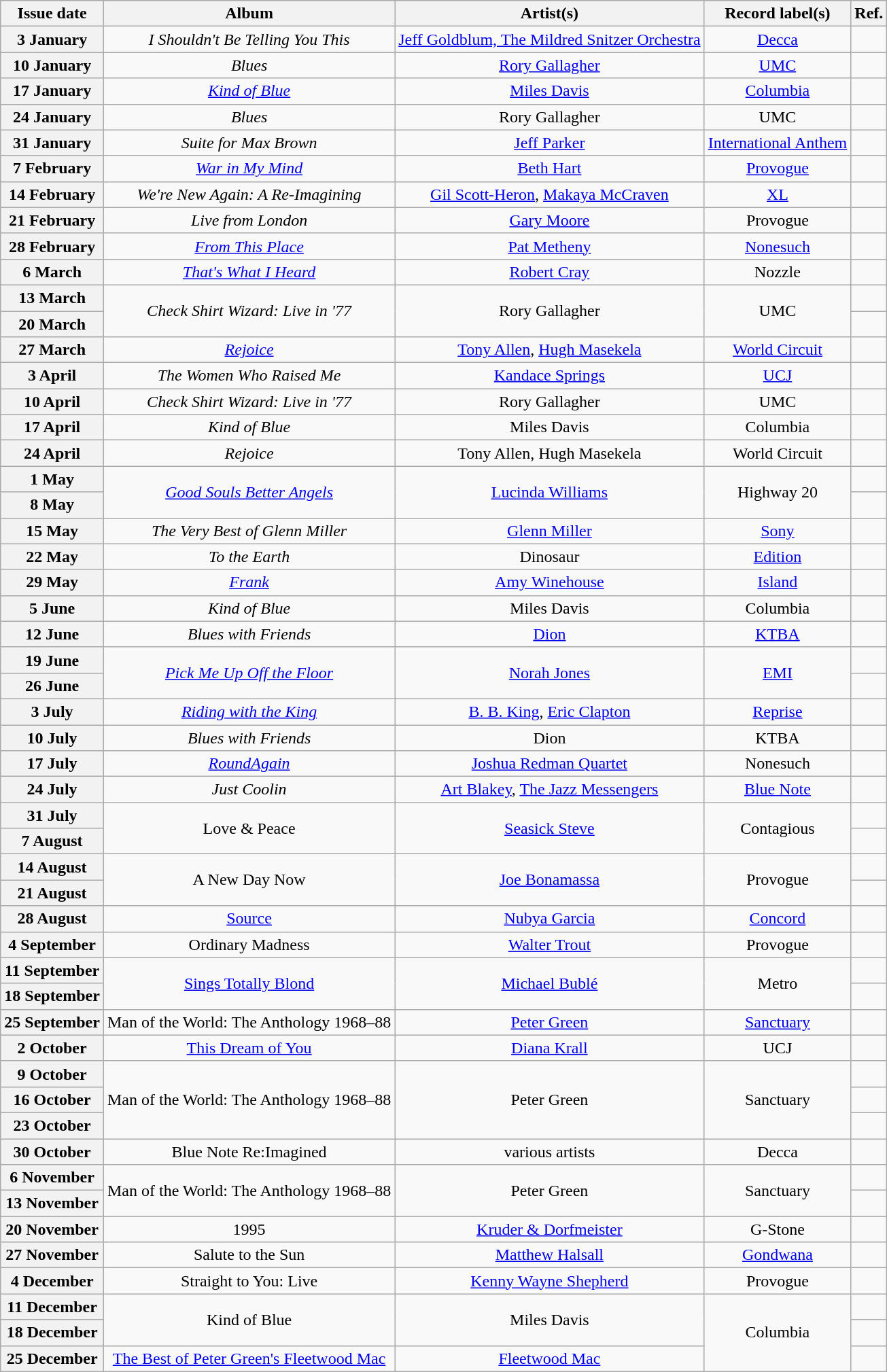<table class="wikitable plainrowheaders" style="text-align:center">
<tr>
<th scope="col">Issue date</th>
<th scope="col">Album</th>
<th scope="col">Artist(s)</th>
<th scope="col">Record label(s)</th>
<th scope="col">Ref.</th>
</tr>
<tr>
<th scope="row">3 January</th>
<td><em>I Shouldn't Be Telling You This</em></td>
<td><a href='#'>Jeff Goldblum, The Mildred Snitzer Orchestra</a></td>
<td><a href='#'>Decca</a></td>
<td></td>
</tr>
<tr>
<th scope="row">10 January</th>
<td><em>Blues</em></td>
<td><a href='#'>Rory Gallagher</a></td>
<td><a href='#'>UMC</a></td>
<td></td>
</tr>
<tr>
<th scope="row">17 January</th>
<td><em><a href='#'>Kind of Blue</a></em></td>
<td><a href='#'>Miles Davis</a></td>
<td><a href='#'>Columbia</a></td>
<td></td>
</tr>
<tr>
<th scope="row">24 January</th>
<td><em>Blues</em></td>
<td>Rory Gallagher</td>
<td>UMC</td>
<td></td>
</tr>
<tr>
<th scope="row">31 January</th>
<td><em>Suite for Max Brown</em></td>
<td><a href='#'>Jeff Parker</a></td>
<td><a href='#'>International Anthem</a></td>
<td></td>
</tr>
<tr>
<th scope="row">7 February</th>
<td><em><a href='#'>War in My Mind</a></em></td>
<td><a href='#'>Beth Hart</a></td>
<td><a href='#'>Provogue</a></td>
<td></td>
</tr>
<tr>
<th scope="row">14 February</th>
<td><em>We're New Again: A Re-Imagining</em></td>
<td><a href='#'>Gil Scott-Heron</a>, <a href='#'>Makaya McCraven</a></td>
<td><a href='#'>XL</a></td>
<td></td>
</tr>
<tr>
<th scope="row">21 February</th>
<td><em>Live from London</em></td>
<td><a href='#'>Gary Moore</a></td>
<td>Provogue</td>
<td></td>
</tr>
<tr>
<th scope="row">28 February</th>
<td><em><a href='#'>From This Place</a></em></td>
<td><a href='#'>Pat Metheny</a></td>
<td><a href='#'>Nonesuch</a></td>
<td></td>
</tr>
<tr>
<th scope="row">6 March</th>
<td><em><a href='#'>That's What I Heard</a></em></td>
<td><a href='#'>Robert Cray</a></td>
<td>Nozzle</td>
<td></td>
</tr>
<tr>
<th scope="row">13 March</th>
<td rowspan="2"><em>Check Shirt Wizard: Live in '77</em></td>
<td rowspan="2">Rory Gallagher</td>
<td rowspan="2">UMC</td>
<td></td>
</tr>
<tr>
<th scope="row">20 March</th>
<td></td>
</tr>
<tr>
<th scope="row">27 March</th>
<td><em><a href='#'>Rejoice</a></em></td>
<td><a href='#'>Tony Allen</a>, <a href='#'>Hugh Masekela</a></td>
<td><a href='#'>World Circuit</a></td>
<td></td>
</tr>
<tr>
<th scope="row">3 April</th>
<td><em>The Women Who Raised Me</em></td>
<td><a href='#'>Kandace Springs</a></td>
<td><a href='#'>UCJ</a></td>
<td></td>
</tr>
<tr>
<th scope="row">10 April</th>
<td><em>Check Shirt Wizard: Live in '77</em></td>
<td>Rory Gallagher</td>
<td>UMC</td>
<td></td>
</tr>
<tr>
<th scope="row">17 April</th>
<td><em>Kind of Blue</em></td>
<td>Miles Davis</td>
<td>Columbia</td>
<td></td>
</tr>
<tr>
<th scope="row">24 April</th>
<td><em>Rejoice</em></td>
<td>Tony Allen, Hugh Masekela</td>
<td>World Circuit</td>
<td></td>
</tr>
<tr>
<th scope="row">1 May</th>
<td rowspan="2"><em><a href='#'>Good Souls Better Angels</a></em></td>
<td rowspan="2"><a href='#'>Lucinda Williams</a></td>
<td rowspan="2">Highway 20</td>
<td></td>
</tr>
<tr>
<th scope="row">8 May</th>
<td></td>
</tr>
<tr>
<th scope="row">15 May</th>
<td><em>The Very Best of Glenn Miller</em></td>
<td><a href='#'>Glenn Miller</a></td>
<td><a href='#'>Sony</a></td>
<td></td>
</tr>
<tr>
<th scope="row">22 May</th>
<td><em>To the Earth</em></td>
<td>Dinosaur</td>
<td><a href='#'>Edition</a></td>
<td></td>
</tr>
<tr>
<th scope="row">29 May</th>
<td><em><a href='#'>Frank</a></em></td>
<td><a href='#'>Amy Winehouse</a></td>
<td><a href='#'>Island</a></td>
<td></td>
</tr>
<tr>
<th scope="row">5 June</th>
<td><em>Kind of Blue</em></td>
<td>Miles Davis</td>
<td>Columbia</td>
<td></td>
</tr>
<tr>
<th scope="row">12 June</th>
<td><em>Blues with Friends</em></td>
<td><a href='#'>Dion</a></td>
<td><a href='#'>KTBA</a></td>
<td></td>
</tr>
<tr>
<th scope="row">19 June</th>
<td rowspan="2"><em><a href='#'>Pick Me Up Off the Floor</a></em></td>
<td rowspan="2"><a href='#'>Norah Jones</a></td>
<td rowspan="2"><a href='#'>EMI</a></td>
<td></td>
</tr>
<tr>
<th scope="row">26 June</th>
<td></td>
</tr>
<tr>
<th scope="row">3 July</th>
<td><em><a href='#'>Riding with the King</a></em></td>
<td><a href='#'>B. B. King</a>, <a href='#'>Eric Clapton</a></td>
<td><a href='#'>Reprise</a></td>
<td></td>
</tr>
<tr>
<th scope="row">10 July</th>
<td><em>Blues with Friends</em></td>
<td>Dion</td>
<td>KTBA</td>
<td></td>
</tr>
<tr>
<th scope="row">17 July</th>
<td><em><a href='#'>RoundAgain</a></em></td>
<td><a href='#'>Joshua Redman Quartet</a></td>
<td>Nonesuch</td>
<td></td>
</tr>
<tr>
<th scope="row">24 July</th>
<td><em>Just Coolin<strong></td>
<td><a href='#'>Art Blakey</a>, <a href='#'>The Jazz Messengers</a></td>
<td><a href='#'>Blue Note</a></td>
<td></td>
</tr>
<tr>
<th scope="row">31 July</th>
<td rowspan="2"></em>Love & Peace<em></td>
<td rowspan="2"><a href='#'>Seasick Steve</a></td>
<td rowspan="2">Contagious</td>
<td></td>
</tr>
<tr>
<th scope="row">7 August</th>
<td></td>
</tr>
<tr>
<th scope="row">14 August</th>
<td rowspan="2"></em>A New Day Now<em></td>
<td rowspan="2"><a href='#'>Joe Bonamassa</a></td>
<td rowspan="2">Provogue</td>
<td></td>
</tr>
<tr>
<th scope="row">21 August</th>
<td></td>
</tr>
<tr>
<th scope="row">28 August</th>
<td></em><a href='#'>Source</a><em></td>
<td><a href='#'>Nubya Garcia</a></td>
<td><a href='#'>Concord</a></td>
<td></td>
</tr>
<tr>
<th scope="row">4 September</th>
<td></em>Ordinary Madness<em></td>
<td><a href='#'>Walter Trout</a></td>
<td>Provogue</td>
<td></td>
</tr>
<tr>
<th scope="row">11 September</th>
<td rowspan="2"></em><a href='#'>Sings Totally Blond</a><em></td>
<td rowspan="2"><a href='#'>Michael Bublé</a></td>
<td rowspan="2">Metro</td>
<td></td>
</tr>
<tr>
<th scope="row">18 September</th>
<td></td>
</tr>
<tr>
<th scope="row">25 September</th>
<td></em>Man of the World: The Anthology 1968–88<em></td>
<td><a href='#'>Peter Green</a></td>
<td><a href='#'>Sanctuary</a></td>
<td></td>
</tr>
<tr>
<th scope="row">2 October</th>
<td></em><a href='#'>This Dream of You</a><em></td>
<td><a href='#'>Diana Krall</a></td>
<td>UCJ</td>
<td></td>
</tr>
<tr>
<th scope="row">9 October</th>
<td rowspan="3"></em>Man of the World: The Anthology 1968–88<em></td>
<td rowspan="3">Peter Green</td>
<td rowspan="3">Sanctuary</td>
<td></td>
</tr>
<tr>
<th scope="row">16 October</th>
<td></td>
</tr>
<tr>
<th scope="row">23 October</th>
<td></td>
</tr>
<tr>
<th scope="row">30 October</th>
<td></em>Blue Note Re:Imagined<em></td>
<td>various artists</td>
<td>Decca</td>
<td></td>
</tr>
<tr>
<th scope="row">6 November</th>
<td rowspan="2"></em>Man of the World: The Anthology 1968–88<em></td>
<td rowspan="2">Peter Green</td>
<td rowspan="2">Sanctuary</td>
<td></td>
</tr>
<tr>
<th scope="row">13 November</th>
<td></td>
</tr>
<tr>
<th scope="row">20 November</th>
<td></em>1995<em></td>
<td><a href='#'>Kruder & Dorfmeister</a></td>
<td>G-Stone</td>
<td></td>
</tr>
<tr>
<th scope="row">27 November</th>
<td></em>Salute to the Sun<em></td>
<td><a href='#'>Matthew Halsall</a></td>
<td><a href='#'>Gondwana</a></td>
<td></td>
</tr>
<tr>
<th scope="row">4 December</th>
<td></em>Straight to You: Live<em></td>
<td><a href='#'>Kenny Wayne Shepherd</a></td>
<td>Provogue</td>
<td></td>
</tr>
<tr>
<th scope="row">11 December</th>
<td rowspan="2"></em>Kind of Blue<em></td>
<td rowspan="2">Miles Davis</td>
<td rowspan="3">Columbia</td>
<td></td>
</tr>
<tr>
<th scope="row">18 December</th>
<td></td>
</tr>
<tr>
<th scope="row">25 December</th>
<td></em><a href='#'>The Best of Peter Green's Fleetwood Mac</a><em></td>
<td><a href='#'>Fleetwood Mac</a></td>
<td></td>
</tr>
</table>
